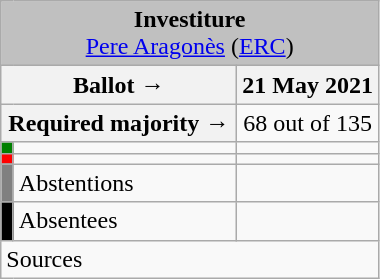<table class="wikitable" style="text-align:center;">
<tr>
<td colspan="4" align="center" bgcolor="#C0C0C0"><strong>Investiture</strong><br><a href='#'>Pere Aragonès</a> (<a href='#'>ERC</a>)</td>
</tr>
<tr>
<th colspan="2" width="150px">Ballot →</th>
<th>21 May 2021</th>
</tr>
<tr>
<th colspan="2">Required majority →</th>
<td>68 out of 135 </td>
</tr>
<tr>
<th width="1px" style="background:green;"></th>
<td align="left"></td>
<td></td>
</tr>
<tr>
<th style="color:inherit;background:red;"></th>
<td align="left"></td>
<td></td>
</tr>
<tr>
<th style="color:inherit;background:gray;"></th>
<td align="left"><span>Abstentions</span></td>
<td></td>
</tr>
<tr>
<th style="color:inherit;background:black;"></th>
<td align="left"><span>Absentees</span></td>
<td></td>
</tr>
<tr>
<td align="left" colspan="4">Sources</td>
</tr>
</table>
